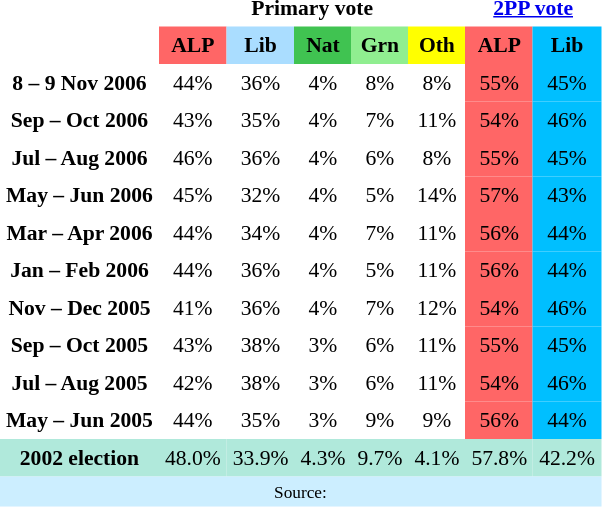<table class="toccolours" align="left" cellpadding="4" cellspacing="0" style="margin-right: .5em; margin-top: .4em;font-size: 90%;">
<tr>
</tr>
<tr>
<th style="background-color:#" align="center"></th>
<th style="background-color:#" align="center" colspan=5>Primary vote</th>
<th style="background-color:#" align="center" colspan=2><a href='#'>2PP vote</a></th>
</tr>
<tr>
<th style="background-color:#" align="center"></th>
<th style="background-color:#FF6666" align="center">ALP</th>
<th style="background-color:#AADDFF" align="center">Lib</th>
<th style="background-color:#40C351" align="center">Nat</th>
<th style="background-color:#90EE90" align="center">Grn</th>
<th style="background-color:#FFFF00" align="center">Oth</th>
<th style="background-color:#FF6666" align="center">ALP</th>
<th style="background-color:#00BFFF" align="center">Lib</th>
</tr>
<tr>
<td align="center" bgcolor=""><strong>8 – 9 Nov 2006</strong></td>
<td align="center" bgcolor="">44%</td>
<td align="center" bgcolor="">36%</td>
<td align="center" width="" bgcolor="">4%</td>
<td align="center" width="" bgcolor="">8%</td>
<td align="center" width="" bgcolor="">8%</td>
<td align="center" width="" bgcolor="FF6666">55%</td>
<td align="center" width="" bgcolor="00BFFF">45%</td>
</tr>
<tr>
<td align="center" bgcolor=""><strong>Sep – Oct 2006</strong></td>
<td align="center" bgcolor="">43%</td>
<td align="center" bgcolor="">35%</td>
<td align="center" width="" bgcolor="">4%</td>
<td align="center" width="" bgcolor="">7%</td>
<td align="center" width="" bgcolor="">11%</td>
<td align="center" width="" bgcolor="FF6666">54%</td>
<td align="center" width="" bgcolor="00BFFF">46%</td>
</tr>
<tr>
<td align="center" bgcolor=""><strong>Jul – Aug 2006</strong></td>
<td align="center" bgcolor="">46%</td>
<td align="center" bgcolor="">36%</td>
<td align="center" width="" bgcolor="">4%</td>
<td align="center" width="" bgcolor="">6%</td>
<td align="center" width="" bgcolor="">8%</td>
<td align="center" width="" bgcolor="FF6666">55%</td>
<td align="center" width="" bgcolor="00BFFF">45%</td>
</tr>
<tr>
<td align="center" bgcolor=""><strong>May – Jun 2006</strong></td>
<td align="center" bgcolor="">45%</td>
<td align="center" bgcolor="">32%</td>
<td align="center" width="" bgcolor="">4%</td>
<td align="center" width="" bgcolor="">5%</td>
<td align="center" width="" bgcolor="">14%</td>
<td align="center" width="" bgcolor="FF6666">57%</td>
<td align="center" width="" bgcolor="00BFFF">43%</td>
</tr>
<tr>
<td align="center" bgcolor=""><strong>Mar – Apr 2006</strong></td>
<td align="center" bgcolor="">44%</td>
<td align="center" bgcolor="">34%</td>
<td align="center" width="" bgcolor="">4%</td>
<td align="center" width="" bgcolor="">7%</td>
<td align="center" width="" bgcolor="">11%</td>
<td align="center" width="" bgcolor="FF6666">56%</td>
<td align="center" width="" bgcolor="00BFFF">44%</td>
</tr>
<tr>
<td align="center" bgcolor=""><strong>Jan – Feb 2006</strong></td>
<td align="center" bgcolor="">44%</td>
<td align="center" bgcolor="">36%</td>
<td align="center" width="" bgcolor="">4%</td>
<td align="center" width="" bgcolor="">5%</td>
<td align="center" width="" bgcolor="">11%</td>
<td align="center" width="" bgcolor="FF6666">56%</td>
<td align="center" width="" bgcolor="00BFFF">44%</td>
</tr>
<tr>
<td align="center" bgcolor=""><strong>Nov – Dec 2005</strong></td>
<td align="center" bgcolor="">41%</td>
<td align="center" bgcolor="">36%</td>
<td align="center" width="" bgcolor="">4%</td>
<td align="center" width="" bgcolor="">7%</td>
<td align="center" width="" bgcolor="">12%</td>
<td align="center" width="" bgcolor="FF6666">54%</td>
<td align="center" width="" bgcolor="00BFFF">46%</td>
</tr>
<tr>
<td align="center" bgcolor=""><strong>Sep – Oct 2005</strong></td>
<td align="center" bgcolor="">43%</td>
<td align="center" bgcolor="">38%</td>
<td align="center" width="" bgcolor="">3%</td>
<td align="center" width="" bgcolor="">6%</td>
<td align="center" width="" bgcolor="">11%</td>
<td align="center" width="" bgcolor="FF6666">55%</td>
<td align="center" width="" bgcolor="00BFFF">45%</td>
</tr>
<tr>
<td align="center" bgcolor=""><strong>Jul – Aug 2005</strong></td>
<td align="center" bgcolor="">42%</td>
<td align="center" bgcolor="">38%</td>
<td align="center" width="" bgcolor="">3%</td>
<td align="center" width="" bgcolor="">6%</td>
<td align="center" width="" bgcolor="">11%</td>
<td align="center" width="" bgcolor="FF6666">54%</td>
<td align="center" width="" bgcolor="00BFFF">46%</td>
</tr>
<tr>
<td align="center" bgcolor=""><strong>May – Jun 2005</strong></td>
<td align="center" bgcolor="">44%</td>
<td align="center" bgcolor="">35%</td>
<td align="center" width="" bgcolor="">3%</td>
<td align="center" width="" bgcolor="">9%</td>
<td align="center" width="" bgcolor="">9%</td>
<td align="center" width="" bgcolor="FF6666">56%</td>
<td align="center" width="" bgcolor="00BFFF">44%</td>
</tr>
<tr>
<td align="center" bgcolor="B0E9DB"><strong>2002 election</strong></td>
<td align="center" bgcolor="B0E9DB">48.0%</td>
<td align="center" bgcolor="B0E9DB">33.9%</td>
<td align="center" width="" bgcolor="B0E9DB">4.3%</td>
<td align="center" width="" bgcolor="B0E9DB">9.7%</td>
<td align="center" width="" bgcolor="B0E9DB">4.1%</td>
<td align="center" width="" bgcolor="B0E9DB">57.8%</td>
<td align="center" width="" bgcolor="B0E9DB">42.2%</td>
</tr>
<tr>
<td style="font-size: 80%" colspan=10 bgcolor="#cceeff" align="center">Source: </td>
</tr>
</table>
